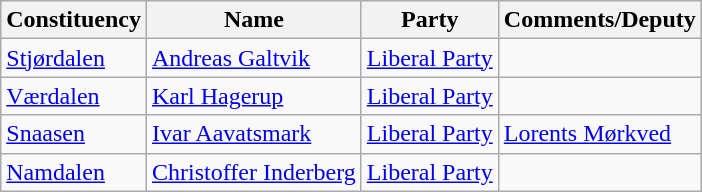<table class="wikitable">
<tr>
<th>Constituency</th>
<th>Name</th>
<th>Party</th>
<th>Comments/Deputy</th>
</tr>
<tr>
<td><a href='#'>Stjørdalen</a></td>
<td><a href='#'>Andreas Galtvik</a></td>
<td><a href='#'>Liberal Party</a></td>
<td></td>
</tr>
<tr>
<td><a href='#'>Værdalen</a></td>
<td><a href='#'>Karl Hagerup</a></td>
<td><a href='#'>Liberal Party</a></td>
<td></td>
</tr>
<tr>
<td><a href='#'>Snaasen</a></td>
<td><a href='#'>Ivar Aavatsmark</a></td>
<td><a href='#'>Liberal Party</a></td>
<td><a href='#'>Lorents Mørkved</a></td>
</tr>
<tr>
<td><a href='#'>Namdalen</a></td>
<td><a href='#'>Christoffer Inderberg</a></td>
<td><a href='#'>Liberal Party</a></td>
<td></td>
</tr>
</table>
